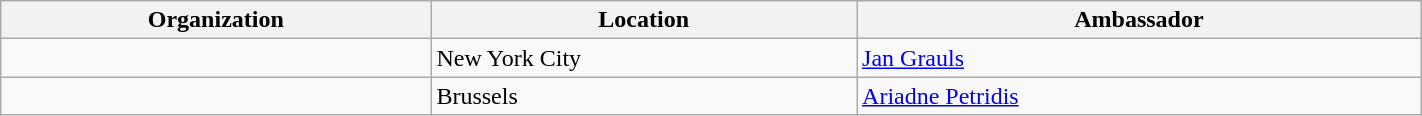<table class="wikitable" width=75%>
<tr>
<th width="300">Organization</th>
<th width="300">Location</th>
<th width="400">Ambassador</th>
</tr>
<tr>
<td></td>
<td>New York City</td>
<td><a href='#'>Jan Grauls</a></td>
</tr>
<tr>
<td></td>
<td>Brussels</td>
<td><a href='#'>Ariadne Petridis</a></td>
</tr>
</table>
